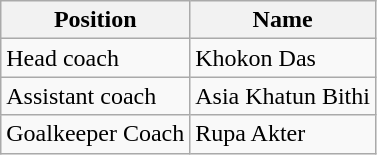<table class="wikitable">
<tr>
<th>Position</th>
<th>Name</th>
</tr>
<tr>
<td>Head coach</td>
<td> Khokon Das</td>
</tr>
<tr>
<td>Assistant coach</td>
<td> Asia Khatun Bithi</td>
</tr>
<tr>
<td>Goalkeeper Coach</td>
<td> Rupa Akter</td>
</tr>
</table>
